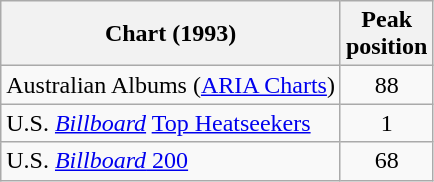<table class="wikitable sortable">
<tr>
<th>Chart (1993)</th>
<th>Peak<br>position</th>
</tr>
<tr>
<td>Australian Albums (<a href='#'>ARIA Charts</a>)</td>
<td align=center>88</td>
</tr>
<tr>
<td>U.S. <em><a href='#'>Billboard</a></em> <a href='#'>Top Heatseekers</a></td>
<td align=center>1</td>
</tr>
<tr>
<td>U.S. <a href='#'><em>Billboard</em> 200</a></td>
<td align=center>68</td>
</tr>
</table>
